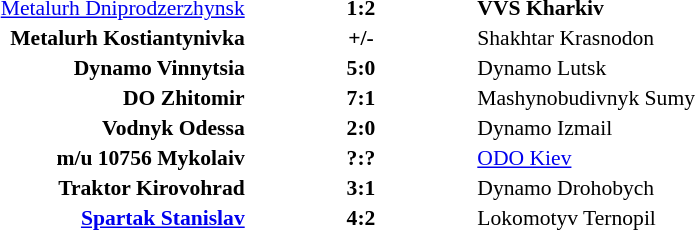<table width=100% cellspacing=1>
<tr>
<th width=20%></th>
<th width=12%></th>
<th width=20%></th>
<th></th>
</tr>
<tr style=font-size:90%>
<td align=right><a href='#'>Metalurh Dniprodzerzhynsk</a></td>
<td align=center><strong>1:2</strong></td>
<td><strong>VVS Kharkiv</strong></td>
<td align=center></td>
</tr>
<tr style=font-size:90%>
<td align=right><strong>Metalurh Kostiantynivka</strong></td>
<td align=center><strong>+/-</strong></td>
<td>Shakhtar Krasnodon</td>
<td align=center></td>
</tr>
<tr style=font-size:90%>
<td align=right><strong>Dynamo Vinnytsia</strong></td>
<td align=center><strong>5:0</strong></td>
<td>Dynamo Lutsk</td>
<td align=center></td>
</tr>
<tr style=font-size:90%>
<td align=right><strong>DO Zhitomir</strong></td>
<td align=center><strong>7:1</strong></td>
<td>Mashynobudivnyk Sumy</td>
<td align=center></td>
</tr>
<tr style=font-size:90%>
<td align=right><strong>Vodnyk Odessa</strong></td>
<td align=center><strong>2:0</strong></td>
<td>Dynamo Izmail</td>
<td align=center></td>
</tr>
<tr style=font-size:90%>
<td align=right><strong>m/u 10756 Mykolaiv</strong></td>
<td align=center><strong>?:?</strong></td>
<td><a href='#'>ODO Kiev</a></td>
<td align=center></td>
</tr>
<tr style=font-size:90%>
<td align=right><strong>Traktor Kirovohrad</strong></td>
<td align=center><strong>3:1</strong></td>
<td>Dynamo Drohobych</td>
<td align=center></td>
</tr>
<tr style=font-size:90%>
<td align=right><strong><a href='#'>Spartak Stanislav</a></strong></td>
<td align=center><strong>4:2</strong></td>
<td>Lokomotyv Ternopil</td>
<td align=center></td>
</tr>
</table>
